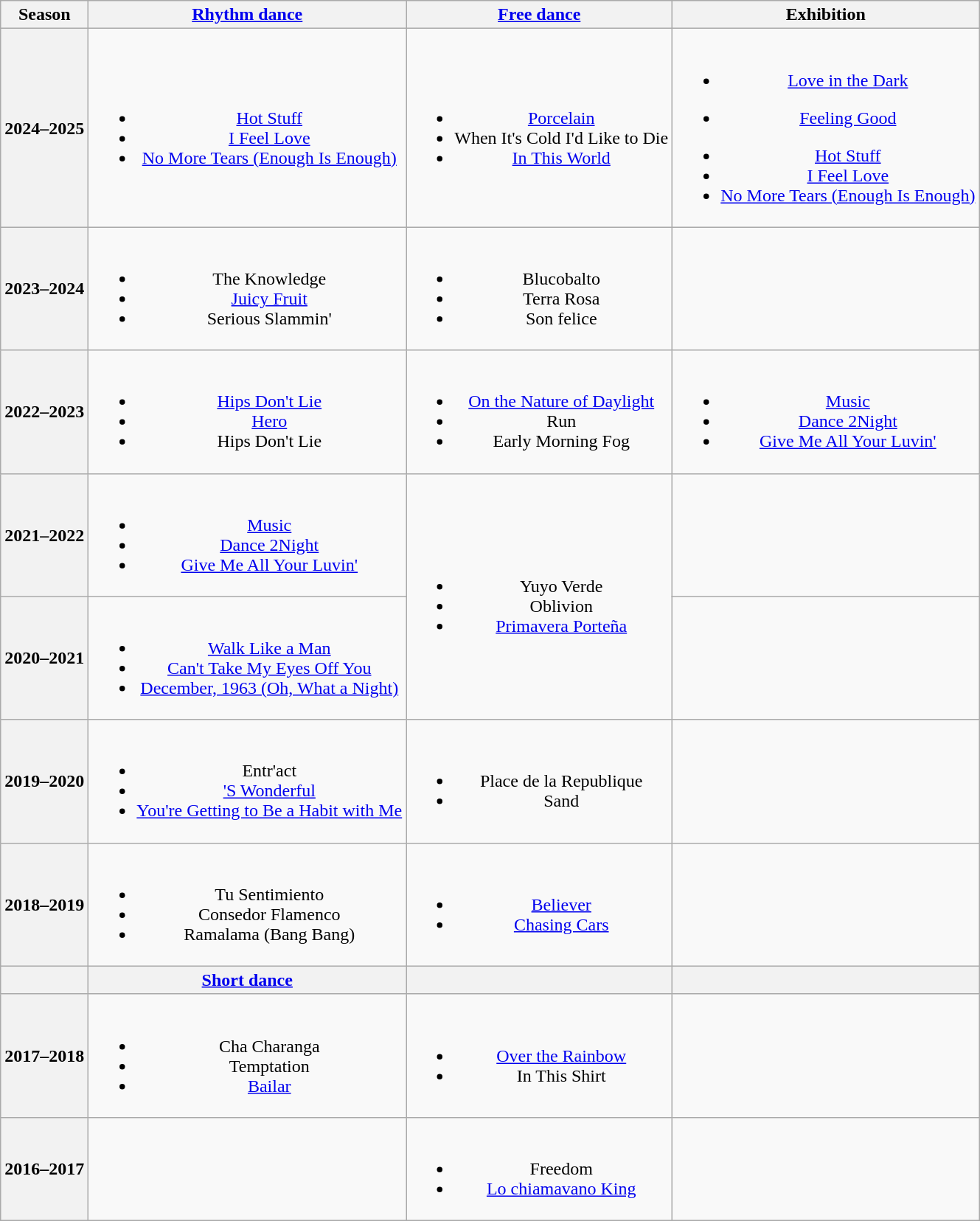<table class=wikitable style=text-align:center>
<tr>
<th>Season</th>
<th><a href='#'>Rhythm dance</a></th>
<th><a href='#'>Free dance</a></th>
<th>Exhibition</th>
</tr>
<tr>
<th>2024–2025 <br> </th>
<td><br><ul><li><a href='#'>Hot Stuff</a></li><li><a href='#'>I Feel Love</a> <br> </li><li><a href='#'>No More Tears (Enough Is Enough)</a> <br> </li></ul></td>
<td><br><ul><li><a href='#'>Porcelain</a></li><li>When It's Cold I'd Like to Die</li><li><a href='#'>In This World</a> <br> </li></ul></td>
<td><br><ul><li><a href='#'>Love in the Dark</a> <br> </li></ul><ul><li><a href='#'>Feeling Good</a> <br> </li></ul><ul><li><a href='#'>Hot Stuff</a></li><li><a href='#'>I Feel Love</a> <br> </li><li><a href='#'>No More Tears (Enough Is Enough)</a> <br> </li></ul></td>
</tr>
<tr>
<th>2023–2024 <br> </th>
<td><br><ul><li>The Knowledge <br> </li><li><a href='#'>Juicy Fruit</a> <br> </li><li>Serious Slammin' <br> </li></ul></td>
<td><br><ul><li>Blucobalto <br> </li><li>Terra Rosa <br> </li><li>Son felice <br> </li></ul></td>
<td></td>
</tr>
<tr>
<th>2022–2023 <br> </th>
<td><br><ul><li> <a href='#'>Hips Don't Lie</a> <br> </li><li> <a href='#'>Hero</a> <br> </li><li> Hips Don't Lie <br> </li></ul></td>
<td><br><ul><li><a href='#'>On the Nature of Daylight</a> <br> </li><li>Run <br> </li><li>Early Morning Fog <br> </li></ul></td>
<td><br><ul><li><a href='#'>Music</a></li><li><a href='#'>Dance 2Night</a> <br> </li><li><a href='#'>Give Me All Your Luvin'</a> <br></li></ul></td>
</tr>
<tr>
<th>2021–2022 <br> </th>
<td><br><ul><li><a href='#'>Music</a></li><li><a href='#'>Dance 2Night</a> <br> </li><li><a href='#'>Give Me All Your Luvin'</a> <br></li></ul></td>
<td rowspan=2><br><ul><li>Yuyo Verde <br> </li><li>Oblivion</li><li><a href='#'>Primavera Porteña</a> <br></li></ul></td>
<td></td>
</tr>
<tr>
<th>2020–2021 <br> </th>
<td><br><ul><li> <a href='#'>Walk Like a Man</a></li><li> <a href='#'>Can't Take My Eyes Off You</a></li><li> <a href='#'>December, 1963 (Oh, What a Night)</a> <br></li></ul></td>
<td></td>
</tr>
<tr>
<th>2019–2020 <br> </th>
<td><br><ul><li> Entr'act</li><li> <a href='#'>'S Wonderful</a> <br></li><li> <a href='#'>You're Getting to Be a Habit with Me</a> <br></li></ul></td>
<td><br><ul><li>Place de la Republique <br></li><li>Sand <br></li></ul></td>
<td></td>
</tr>
<tr>
<th>2018–2019 <br> </th>
<td><br><ul><li> Tu Sentimiento <br></li><li> Consedor Flamenco</li><li> Ramalama (Bang Bang) <br></li></ul></td>
<td><br><ul><li><a href='#'>Believer</a> <br></li><li><a href='#'>Chasing Cars</a> <br></li></ul></td>
<td></td>
</tr>
<tr>
<th></th>
<th><a href='#'>Short dance</a></th>
<th></th>
<th></th>
</tr>
<tr>
<th>2017–2018 <br> </th>
<td><br><ul><li> Cha Charanga <br></li><li> Temptation <br></li><li> <a href='#'>Bailar</a> <br></li></ul></td>
<td><br><ul><li><a href='#'>Over the Rainbow</a> <br></li><li>In This Shirt <br></li></ul></td>
<td></td>
</tr>
<tr>
<th>2016–2017</th>
<td></td>
<td><br><ul><li>Freedom <br></li><li><a href='#'>Lo chiamavano King</a> <br></li></ul></td>
<td></td>
</tr>
</table>
